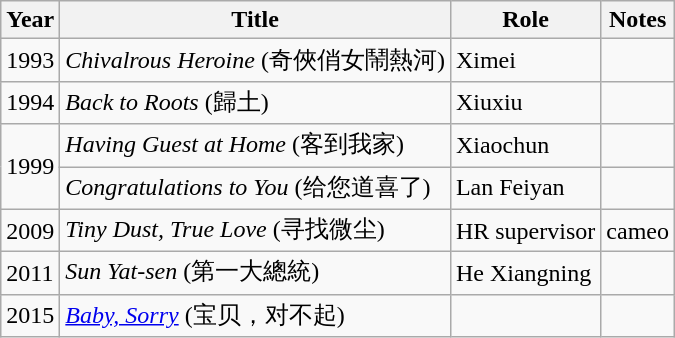<table class="wikitable sortable">
<tr>
<th>Year</th>
<th>Title</th>
<th>Role</th>
<th class="unsortable">Notes</th>
</tr>
<tr>
<td>1993</td>
<td><em>Chivalrous Heroine</em> (奇俠俏女鬧熱河)</td>
<td>Ximei</td>
<td></td>
</tr>
<tr>
<td>1994</td>
<td><em>Back to Roots</em> (歸土)</td>
<td>Xiuxiu</td>
<td></td>
</tr>
<tr>
<td rowspan=2>1999</td>
<td><em>Having Guest at Home</em> (客到我家)</td>
<td>Xiaochun</td>
<td></td>
</tr>
<tr>
<td><em>Congratulations to You</em> (给您道喜了)</td>
<td>Lan Feiyan</td>
<td></td>
</tr>
<tr>
<td>2009</td>
<td><em>Tiny Dust, True Love</em> (寻找微尘)</td>
<td>HR supervisor</td>
<td>cameo</td>
</tr>
<tr>
<td>2011</td>
<td><em>Sun Yat-sen</em> (第一大總統)</td>
<td>He Xiangning</td>
<td></td>
</tr>
<tr>
<td>2015</td>
<td><em><a href='#'>Baby, Sorry</a></em> (宝贝，对不起)</td>
<td></td>
<td></td>
</tr>
</table>
